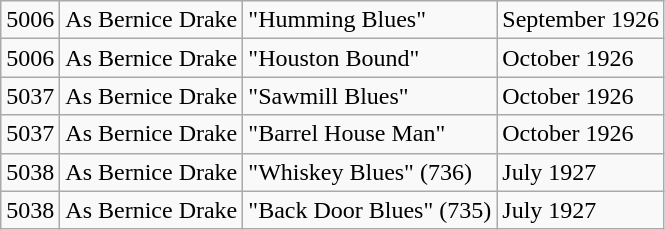<table class="wikitable">
<tr>
<td>5006</td>
<td>As Bernice Drake</td>
<td>"Humming Blues"</td>
<td>September 1926</td>
</tr>
<tr>
<td>5006</td>
<td>As Bernice Drake</td>
<td>"Houston Bound"</td>
<td>October 1926</td>
</tr>
<tr>
<td>5037</td>
<td>As Bernice Drake</td>
<td>"Sawmill Blues"</td>
<td>October 1926</td>
</tr>
<tr>
<td>5037</td>
<td>As Bernice Drake</td>
<td>"Barrel House Man"</td>
<td>October 1926</td>
</tr>
<tr>
<td>5038</td>
<td>As Bernice Drake</td>
<td>"Whiskey Blues" (736)</td>
<td>July 1927</td>
</tr>
<tr>
<td>5038</td>
<td>As Bernice Drake</td>
<td>"Back Door Blues" (735)</td>
<td>July 1927</td>
</tr>
</table>
